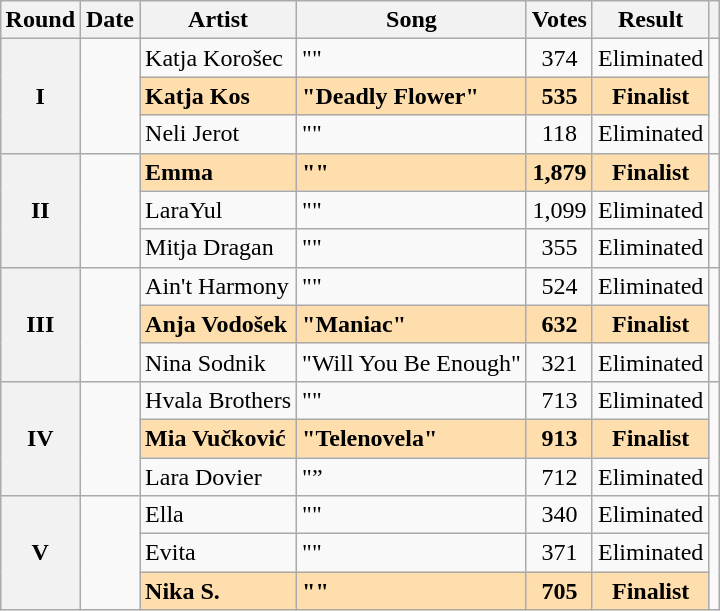<table class="sortable wikitable" style="margin: 1em auto 1em auto; text-align:center">
<tr>
<th scope="col" class="unsortable">Round</th>
<th scope="col" class="unsortable">Date</th>
<th scope="col">Artist</th>
<th scope="col">Song</th>
<th scope="col">Votes</th>
<th scope="col">Result</th>
<th scope="col" class="unsortable"></th>
</tr>
<tr>
<th scope="row" rowspan="3">I</th>
<td rowspan="3"></td>
<td align="left">Katja Korošec</td>
<td align="left">""</td>
<td>374</td>
<td>Eliminated</td>
<td rowspan="3" align="center"></td>
</tr>
<tr>
<td style="font-weight:bold; background:navajowhite;" align="left">Katja Kos</td>
<td style="font-weight:bold; background:navajowhite;" align="left">"Deadly Flower"</td>
<td style="font-weight:bold; background:navajowhite;">535</td>
<td style="font-weight:bold; background:navajowhite;">Finalist</td>
</tr>
<tr>
<td align="left">Neli Jerot</td>
<td align="left">""</td>
<td>118</td>
<td>Eliminated</td>
</tr>
<tr>
<th scope="row" rowspan="3">II</th>
<td rowspan="3"></td>
<td style="font-weight:bold; background:navajowhite;" align="left">Emma</td>
<td style="font-weight:bold; background:navajowhite;" align="left">""</td>
<td style="font-weight:bold; background:navajowhite;">1,879</td>
<td style="font-weight:bold; background:navajowhite;">Finalist</td>
<td rowspan="3" align="center"></td>
</tr>
<tr>
<td align="left">LaraYul</td>
<td align="left">""</td>
<td>1,099</td>
<td>Eliminated</td>
</tr>
<tr>
<td align="left">Mitja Dragan</td>
<td align="left">""</td>
<td>355</td>
<td>Eliminated</td>
</tr>
<tr>
<th scope="row" rowspan="3">III</th>
<td rowspan="3"></td>
<td align="left">Ain't Harmony</td>
<td align="left">""</td>
<td>524</td>
<td>Eliminated</td>
<td rowspan="3" align="center"></td>
</tr>
<tr>
<td style="font-weight:bold; background:navajowhite;" align="left">Anja Vodošek</td>
<td style="font-weight:bold; background:navajowhite;" align="left">"Maniac"</td>
<td style="font-weight:bold; background:navajowhite;">632</td>
<td style="font-weight:bold; background:navajowhite;">Finalist</td>
</tr>
<tr>
<td align="left">Nina Sodnik</td>
<td align="left">"Will You Be Enough"</td>
<td>321</td>
<td>Eliminated</td>
</tr>
<tr>
<th scope="row" rowspan="3">IV</th>
<td rowspan="3"></td>
<td align="left">Hvala Brothers</td>
<td align="left">""</td>
<td>713</td>
<td>Eliminated</td>
<td rowspan="3" align="center"></td>
</tr>
<tr>
<td style="font-weight:bold; background:navajowhite;" align="left">Mia Vučković</td>
<td style="font-weight:bold; background:navajowhite;" align="left">"Telenovela"</td>
<td style="font-weight:bold; background:navajowhite;">913</td>
<td style="font-weight:bold; background:navajowhite;">Finalist</td>
</tr>
<tr>
<td align="left">Lara Dovier</td>
<td align="left">"”</td>
<td>712</td>
<td>Eliminated</td>
</tr>
<tr>
<th scope="row" rowspan="3">V</th>
<td rowspan="3"></td>
<td align="left">Ella</td>
<td align="left">""</td>
<td>340</td>
<td>Eliminated</td>
<td rowspan="3" align="center"></td>
</tr>
<tr>
<td align="left">Evita</td>
<td align="left">""</td>
<td>371</td>
<td>Eliminated</td>
</tr>
<tr>
<td style="font-weight:bold; background:navajowhite;" align="left">Nika S.</td>
<td style="font-weight:bold; background:navajowhite;" align="left">""</td>
<td style="font-weight:bold; background:navajowhite;">705</td>
<td style="font-weight:bold; background:navajowhite;">Finalist</td>
</tr>
</table>
